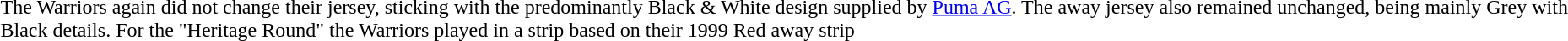<table>
<tr>
<td></td>
<td></td>
<td></td>
<td>The Warriors again did not change their jersey, sticking with the predominantly Black & White design supplied by <a href='#'>Puma AG</a>. The away jersey also remained unchanged, being mainly Grey with Black details. For the "Heritage Round" the Warriors played in a strip based on their 1999 Red away strip</td>
</tr>
</table>
